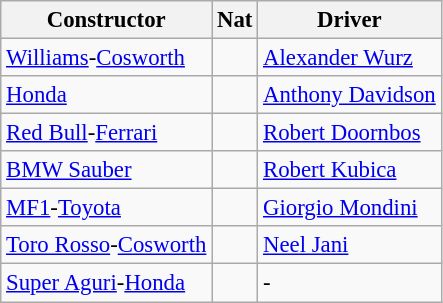<table class="wikitable" style="font-size: 95%">
<tr>
<th>Constructor</th>
<th>Nat</th>
<th>Driver</th>
</tr>
<tr>
<td><a href='#'>Williams</a>-<a href='#'>Cosworth</a></td>
<td></td>
<td><a href='#'>Alexander Wurz</a></td>
</tr>
<tr>
<td><a href='#'>Honda</a></td>
<td></td>
<td><a href='#'>Anthony Davidson</a></td>
</tr>
<tr>
<td><a href='#'>Red Bull</a>-<a href='#'>Ferrari</a></td>
<td></td>
<td><a href='#'>Robert Doornbos</a></td>
</tr>
<tr>
<td><a href='#'>BMW Sauber</a></td>
<td></td>
<td><a href='#'>Robert Kubica</a></td>
</tr>
<tr>
<td><a href='#'>MF1</a>-<a href='#'>Toyota</a></td>
<td></td>
<td><a href='#'>Giorgio Mondini</a></td>
</tr>
<tr>
<td><a href='#'>Toro Rosso</a>-<a href='#'>Cosworth</a></td>
<td></td>
<td><a href='#'>Neel Jani</a></td>
</tr>
<tr>
<td><a href='#'>Super Aguri</a>-<a href='#'>Honda</a></td>
<td></td>
<td>-</td>
</tr>
</table>
